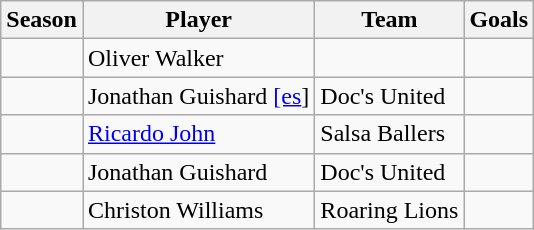<table class="wikitable">
<tr>
<th>Season</th>
<th>Player</th>
<th>Team</th>
<th>Goals</th>
</tr>
<tr>
<td></td>
<td> Oliver Walker</td>
<td></td>
<td></td>
</tr>
<tr>
<td></td>
<td> Jonathan Guishard <a href='#'>[es</a>]</td>
<td>Doc's United</td>
<td></td>
</tr>
<tr>
<td></td>
<td> <a href='#'>Ricardo John</a></td>
<td>Salsa Ballers</td>
<td></td>
</tr>
<tr>
<td></td>
<td> Jonathan Guishard</td>
<td>Doc's United</td>
<td></td>
</tr>
<tr>
<td></td>
<td> Christon Williams</td>
<td>Roaring Lions</td>
<td></td>
</tr>
</table>
